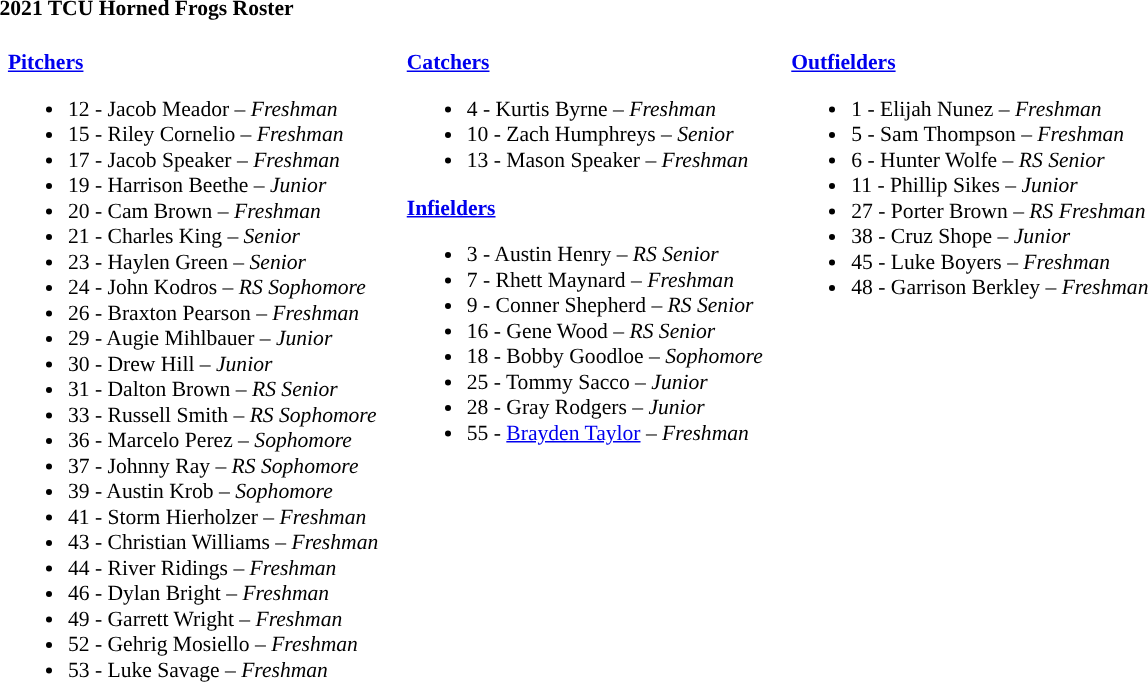<table class="toccolours" style="border-collapse:collapse; font-size:90%;">
<tr>
<td colspan="7"><strong>2021 TCU Horned Frogs Roster</strong></td>
</tr>
<tr>
<td width="03"> </td>
<td valign="top"><br><strong><a href='#'>Pitchers</a></strong><ul><li>12 - Jacob Meador – <em>Freshman</em></li><li>15 - Riley Cornelio – <em>Freshman</em></li><li>17 - Jacob Speaker – <em>Freshman</em></li><li>19 - Harrison Beethe – <em>Junior</em></li><li>20 - Cam Brown – <em>Freshman</em></li><li>21 - Charles King – <em>Senior</em></li><li>23 - Haylen Green – <em>Senior</em></li><li>24 - John Kodros – <em>RS Sophomore</em></li><li>26 - Braxton Pearson – <em>Freshman</em></li><li>29 - Augie Mihlbauer – <em>Junior</em></li><li>30 - Drew Hill – <em>Junior</em></li><li>31 - Dalton Brown – <em>RS Senior</em></li><li>33 - Russell Smith – <em>RS Sophomore</em></li><li>36 - Marcelo Perez – <em>Sophomore</em></li><li>37 - Johnny Ray – <em>RS Sophomore</em></li><li>39 - Austin Krob – <em>Sophomore</em></li><li>41 - Storm Hierholzer – <em>Freshman</em></li><li>43 - Christian Williams – <em>Freshman</em></li><li>44 - River Ridings – <em>Freshman</em></li><li>46 - Dylan Bright – <em>Freshman</em></li><li>49 - Garrett Wright – <em>Freshman</em></li><li>52 - Gehrig Mosiello – <em>Freshman</em></li><li>53 - Luke Savage – <em>Freshman</em></li></ul></td>
<td width="15"> </td>
<td valign="top"><br><strong><a href='#'>Catchers</a></strong><ul><li>4 - Kurtis Byrne – <em>Freshman</em></li><li>10 - Zach Humphreys – <em>Senior</em></li><li>13 - Mason Speaker – <em>Freshman</em></li></ul><strong><a href='#'>Infielders</a></strong><ul><li>3 - Austin Henry – <em>RS Senior</em></li><li>7 - Rhett Maynard – <em>Freshman</em></li><li>9 - Conner Shepherd – <em>RS Senior</em></li><li>16 - Gene Wood – <em>RS Senior</em></li><li>18 - Bobby Goodloe – <em>Sophomore</em></li><li>25 - Tommy Sacco – <em>Junior</em></li><li>28 - Gray Rodgers – <em>Junior</em></li><li>55 - <a href='#'>Brayden Taylor</a> – <em>Freshman</em></li></ul></td>
<td width="15"> </td>
<td valign="top"><br><strong><a href='#'>Outfielders</a></strong><ul><li>1 - Elijah Nunez – <em>Freshman</em></li><li>5 - Sam Thompson – <em>Freshman</em></li><li>6 - Hunter Wolfe – <em>RS Senior</em></li><li>11 - Phillip Sikes – <em>Junior</em></li><li>27 - Porter Brown – <em>RS Freshman</em></li><li>38 - Cruz Shope – <em>Junior</em></li><li>45 - Luke Boyers – <em>Freshman</em></li><li>48 - Garrison Berkley – <em>Freshman</em></li></ul></td>
<td width="25"> </td>
</tr>
</table>
